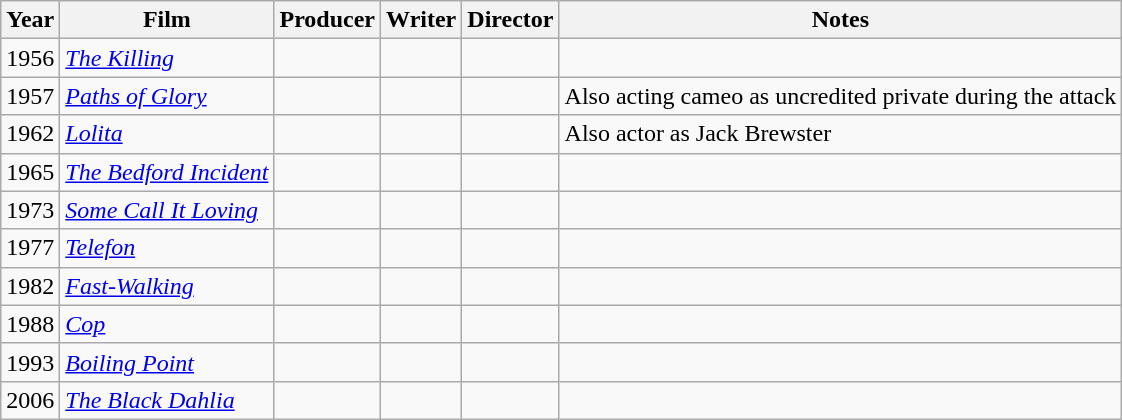<table class="wikitable">
<tr>
<th>Year</th>
<th>Film</th>
<th>Producer</th>
<th>Writer</th>
<th>Director</th>
<th>Notes</th>
</tr>
<tr>
<td>1956</td>
<td><em><a href='#'>The Killing</a></em></td>
<td></td>
<td></td>
<td></td>
<td></td>
</tr>
<tr>
<td>1957</td>
<td><em><a href='#'>Paths of Glory</a></em></td>
<td></td>
<td></td>
<td></td>
<td>Also acting cameo as uncredited private during the attack</td>
</tr>
<tr>
<td>1962</td>
<td><em><a href='#'>Lolita</a></em></td>
<td></td>
<td></td>
<td></td>
<td>Also actor as Jack Brewster</td>
</tr>
<tr>
<td>1965</td>
<td><em><a href='#'>The Bedford Incident</a></em></td>
<td></td>
<td></td>
<td></td>
<td></td>
</tr>
<tr>
<td>1973</td>
<td><em><a href='#'>Some Call It Loving</a></em></td>
<td></td>
<td></td>
<td></td>
<td></td>
</tr>
<tr>
<td>1977</td>
<td><em><a href='#'>Telefon</a></em></td>
<td></td>
<td></td>
<td></td>
<td></td>
</tr>
<tr>
<td>1982</td>
<td><em><a href='#'>Fast-Walking</a></em></td>
<td></td>
<td></td>
<td></td>
<td></td>
</tr>
<tr>
<td>1988</td>
<td><em><a href='#'>Cop</a></em></td>
<td></td>
<td></td>
<td></td>
<td></td>
</tr>
<tr>
<td>1993</td>
<td><em><a href='#'>Boiling Point</a></em></td>
<td></td>
<td></td>
<td></td>
<td></td>
</tr>
<tr>
<td>2006</td>
<td><em><a href='#'>The Black Dahlia</a></em></td>
<td></td>
<td></td>
<td></td>
<td></td>
</tr>
</table>
